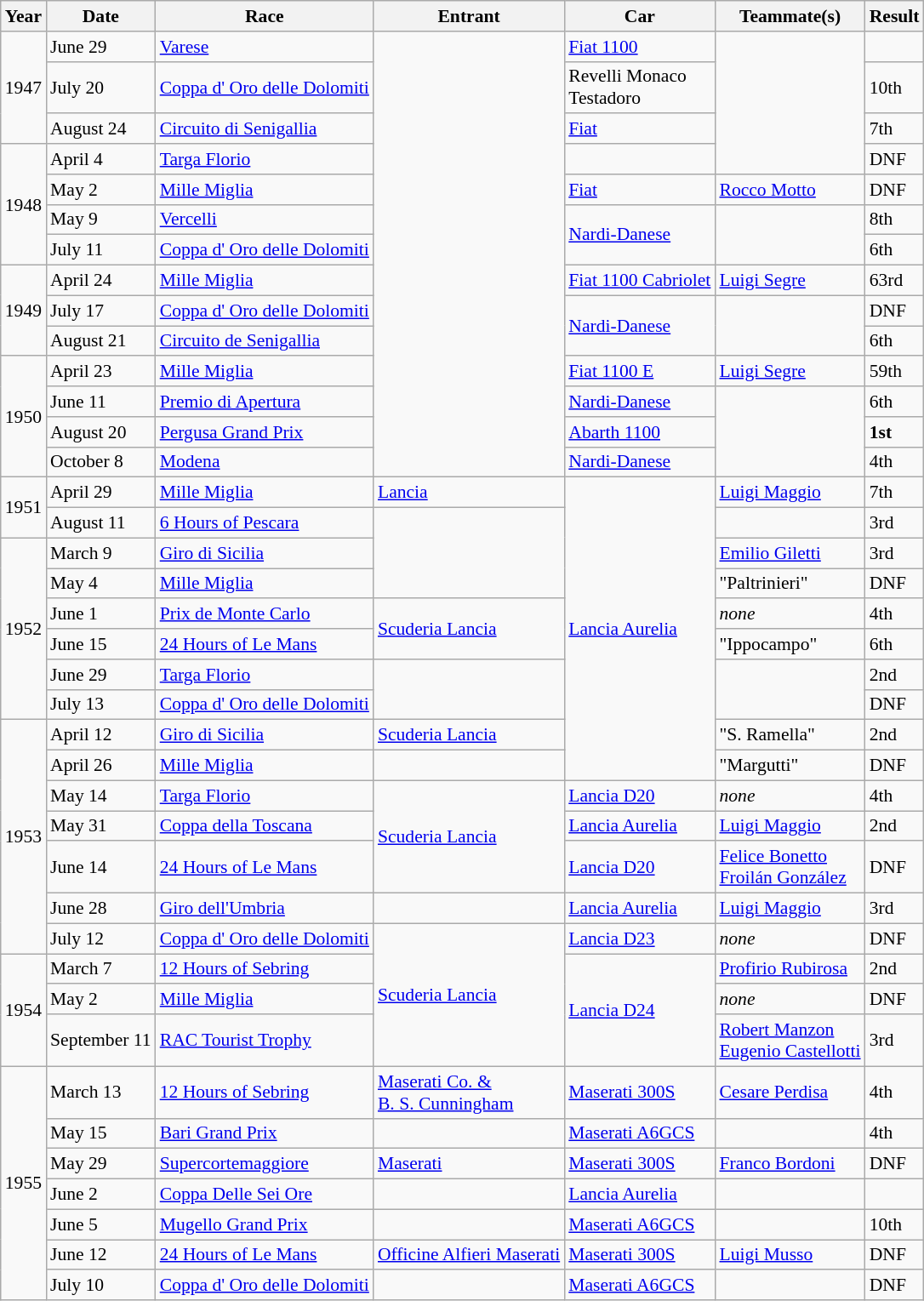<table class="wikitable sortable" style="font-size: 90%">
<tr>
<th>Year</th>
<th>Date</th>
<th>Race</th>
<th>Entrant</th>
<th>Car</th>
<th>Teammate(s)</th>
<th>Result</th>
</tr>
<tr>
<td rowspan=3>1947</td>
<td>June 29</td>
<td><a href='#'>Varese</a></td>
<td rowspan=14></td>
<td><a href='#'>Fiat 1100</a></td>
<td rowspan=4></td>
<td></td>
</tr>
<tr>
<td>July 20</td>
<td><a href='#'>Coppa d' Oro delle Dolomiti</a></td>
<td>Revelli Monaco<br> Testadoro</td>
<td>10th</td>
</tr>
<tr>
<td>August 24</td>
<td><a href='#'>Circuito di Senigallia</a></td>
<td><a href='#'>Fiat</a></td>
<td>7th</td>
</tr>
<tr>
<td rowspan=4>1948</td>
<td>April 4</td>
<td><a href='#'>Targa Florio</a></td>
<td></td>
<td>DNF</td>
</tr>
<tr>
<td>May 2</td>
<td><a href='#'>Mille Miglia</a></td>
<td><a href='#'>Fiat</a></td>
<td><a href='#'>Rocco Motto</a></td>
<td>DNF</td>
</tr>
<tr>
<td>May 9</td>
<td><a href='#'>Vercelli</a></td>
<td rowspan=2><a href='#'>Nardi-Danese</a></td>
<td rowspan=2></td>
<td>8th</td>
</tr>
<tr>
<td>July 11</td>
<td><a href='#'>Coppa d' Oro delle Dolomiti</a></td>
<td>6th</td>
</tr>
<tr>
<td rowspan=3>1949</td>
<td>April 24</td>
<td><a href='#'>Mille Miglia</a></td>
<td><a href='#'>Fiat 1100 Cabriolet</a></td>
<td><a href='#'>Luigi Segre</a></td>
<td>63rd</td>
</tr>
<tr>
<td>July 17</td>
<td><a href='#'>Coppa d' Oro delle Dolomiti</a></td>
<td rowspan=2><a href='#'>Nardi-Danese</a></td>
<td rowspan=2></td>
<td>DNF</td>
</tr>
<tr>
<td>August 21</td>
<td><a href='#'>Circuito de Senigallia</a></td>
<td>6th</td>
</tr>
<tr>
<td rowspan=4>1950</td>
<td>April 23</td>
<td><a href='#'>Mille Miglia</a></td>
<td><a href='#'>Fiat 1100 E</a></td>
<td><a href='#'>Luigi Segre</a></td>
<td>59th</td>
</tr>
<tr>
<td>June 11</td>
<td><a href='#'>Premio di Apertura</a></td>
<td><a href='#'>Nardi-Danese</a></td>
<td rowspan=3></td>
<td>6th</td>
</tr>
<tr>
<td>August 20</td>
<td><a href='#'>Pergusa Grand Prix</a></td>
<td><a href='#'>Abarth 1100</a></td>
<td><strong>1st</strong></td>
</tr>
<tr>
<td>October 8</td>
<td><a href='#'>Modena</a></td>
<td><a href='#'>Nardi-Danese</a></td>
<td>4th</td>
</tr>
<tr>
<td rowspan=2>1951</td>
<td>April 29</td>
<td><a href='#'>Mille Miglia</a></td>
<td><a href='#'>Lancia</a></td>
<td rowspan=10><a href='#'>Lancia Aurelia</a></td>
<td><a href='#'>Luigi Maggio</a></td>
<td>7th</td>
</tr>
<tr>
<td>August 11</td>
<td><a href='#'>6 Hours of Pescara</a></td>
<td rowspan=3></td>
<td></td>
<td>3rd</td>
</tr>
<tr>
<td rowspan=6>1952</td>
<td>March 9</td>
<td><a href='#'>Giro di Sicilia</a></td>
<td><a href='#'>Emilio Giletti</a></td>
<td>3rd</td>
</tr>
<tr>
<td>May 4</td>
<td><a href='#'>Mille Miglia</a></td>
<td>"Paltrinieri"</td>
<td>DNF</td>
</tr>
<tr>
<td>June 1</td>
<td><a href='#'>Prix de Monte Carlo</a></td>
<td rowspan=2><a href='#'>Scuderia Lancia</a></td>
<td><em>none</em></td>
<td>4th</td>
</tr>
<tr>
<td>June 15</td>
<td><a href='#'>24 Hours of Le Mans</a></td>
<td>"Ippocampo"</td>
<td>6th</td>
</tr>
<tr>
<td>June 29</td>
<td><a href='#'>Targa Florio</a></td>
<td rowspan=2></td>
<td rowspan=2></td>
<td>2nd</td>
</tr>
<tr>
<td>July 13</td>
<td><a href='#'>Coppa d' Oro delle Dolomiti</a></td>
<td>DNF</td>
</tr>
<tr>
<td rowspan=7>1953</td>
<td>April 12</td>
<td><a href='#'>Giro di Sicilia</a></td>
<td><a href='#'>Scuderia Lancia</a></td>
<td>"S. Ramella"</td>
<td>2nd</td>
</tr>
<tr>
<td>April 26</td>
<td><a href='#'>Mille Miglia</a></td>
<td></td>
<td>"Margutti"</td>
<td>DNF</td>
</tr>
<tr>
<td>May 14</td>
<td><a href='#'>Targa Florio</a></td>
<td rowspan=3><a href='#'>Scuderia Lancia</a></td>
<td><a href='#'>Lancia D20</a></td>
<td><em>none</em></td>
<td>4th</td>
</tr>
<tr>
<td>May 31</td>
<td><a href='#'>Coppa della Toscana</a></td>
<td><a href='#'>Lancia Aurelia</a></td>
<td><a href='#'>Luigi Maggio</a></td>
<td>2nd</td>
</tr>
<tr>
<td>June 14</td>
<td><a href='#'>24 Hours of Le Mans</a></td>
<td><a href='#'>Lancia D20</a></td>
<td><a href='#'>Felice Bonetto</a><br><a href='#'>Froilán González</a></td>
<td>DNF</td>
</tr>
<tr>
<td>June 28</td>
<td><a href='#'>Giro dell'Umbria</a></td>
<td></td>
<td><a href='#'>Lancia Aurelia</a></td>
<td><a href='#'>Luigi Maggio</a></td>
<td>3rd</td>
</tr>
<tr>
<td>July 12</td>
<td><a href='#'>Coppa d' Oro delle Dolomiti</a></td>
<td rowspan=4><a href='#'>Scuderia Lancia</a></td>
<td><a href='#'>Lancia D23</a></td>
<td><em>none</em></td>
<td>DNF</td>
</tr>
<tr>
<td rowspan=3>1954</td>
<td>March 7</td>
<td><a href='#'>12 Hours of Sebring</a></td>
<td rowspan=3><a href='#'>Lancia D24</a></td>
<td><a href='#'>Profirio Rubirosa</a></td>
<td>2nd</td>
</tr>
<tr>
<td>May 2</td>
<td><a href='#'>Mille Miglia</a></td>
<td><em>none</em></td>
<td>DNF</td>
</tr>
<tr>
<td>September 11</td>
<td><a href='#'>RAC Tourist Trophy</a></td>
<td><a href='#'>Robert Manzon</a><br><a href='#'>Eugenio Castellotti</a></td>
<td>3rd</td>
</tr>
<tr>
<td rowspan=7>1955</td>
<td>March 13</td>
<td><a href='#'>12 Hours of Sebring</a></td>
<td><a href='#'>Maserati Co. &<br> B. S. Cunningham</a></td>
<td><a href='#'>Maserati 300S</a></td>
<td><a href='#'>Cesare Perdisa</a></td>
<td>4th</td>
</tr>
<tr>
<td>May 15</td>
<td><a href='#'>Bari Grand Prix</a></td>
<td></td>
<td><a href='#'>Maserati A6GCS</a></td>
<td></td>
<td>4th</td>
</tr>
<tr>
<td>May 29</td>
<td><a href='#'>Supercortemaggiore</a></td>
<td><a href='#'>Maserati</a></td>
<td><a href='#'>Maserati 300S</a></td>
<td><a href='#'>Franco Bordoni</a></td>
<td>DNF</td>
</tr>
<tr>
<td>June 2</td>
<td><a href='#'>Coppa Delle Sei Ore</a></td>
<td></td>
<td><a href='#'>Lancia Aurelia</a></td>
<td></td>
<td></td>
</tr>
<tr>
<td>June 5</td>
<td><a href='#'>Mugello Grand Prix</a></td>
<td></td>
<td><a href='#'>Maserati A6GCS</a></td>
<td></td>
<td>10th</td>
</tr>
<tr>
<td>June 12</td>
<td><a href='#'>24 Hours of Le Mans</a></td>
<td><a href='#'>Officine Alfieri Maserati</a></td>
<td><a href='#'>Maserati 300S</a></td>
<td><a href='#'>Luigi Musso</a></td>
<td>DNF</td>
</tr>
<tr>
<td>July 10</td>
<td><a href='#'>Coppa d' Oro delle Dolomiti</a></td>
<td></td>
<td><a href='#'>Maserati A6GCS</a></td>
<td></td>
<td>DNF</td>
</tr>
</table>
